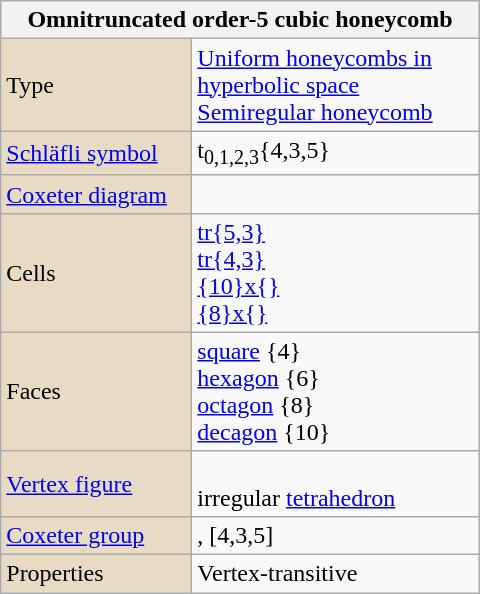<table class="wikitable" align="right" style="margin-left:10px" width="320">
<tr>
<th bgcolor=#e7dcc3 colspan=2>Omnitruncated order-5 cubic honeycomb<br></th>
</tr>
<tr>
<td bgcolor=#e7dcc3>Type</td>
<td><a href='#'>Uniform honeycombs in hyperbolic space</a><br><a href='#'>Semiregular honeycomb</a></td>
</tr>
<tr>
<td bgcolor=#e7dcc3><a href='#'>Schläfli symbol</a></td>
<td>t<sub>0,1,2,3</sub>{4,3,5}</td>
</tr>
<tr>
<td width=120 bgcolor=#e7dcc3><a href='#'>Coxeter diagram</a></td>
<td></td>
</tr>
<tr>
<td bgcolor=#e7dcc3>Cells</td>
<td><a href='#'>tr{5,3}</a> <br><a href='#'>tr{4,3}</a> <br><a href='#'>{10}x{}</a> <br><a href='#'>{8}x{}</a> </td>
</tr>
<tr>
<td bgcolor=#e7dcc3>Faces</td>
<td><a href='#'>square</a> {4}<br><a href='#'>hexagon</a> {6}<br><a href='#'>octagon</a> {8}<br><a href='#'>decagon</a> {10}</td>
</tr>
<tr>
<td bgcolor=#e7dcc3><a href='#'>Vertex figure</a></td>
<td><br>irregular <a href='#'>tetrahedron</a></td>
</tr>
<tr>
<td bgcolor=#e7dcc3><a href='#'>Coxeter group</a></td>
<td>, [4,3,5]</td>
</tr>
<tr>
<td bgcolor=#e7dcc3>Properties</td>
<td>Vertex-transitive</td>
</tr>
</table>
